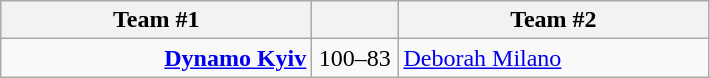<table class=wikitable style="text-align:center">
<tr>
<th width=200>Team #1</th>
<th width=50></th>
<th width=200>Team #2</th>
</tr>
<tr>
<td align=right><strong><a href='#'>Dynamo Kyiv</a></strong> </td>
<td>100–83</td>
<td align=left> <a href='#'>Deborah Milano</a></td>
</tr>
</table>
